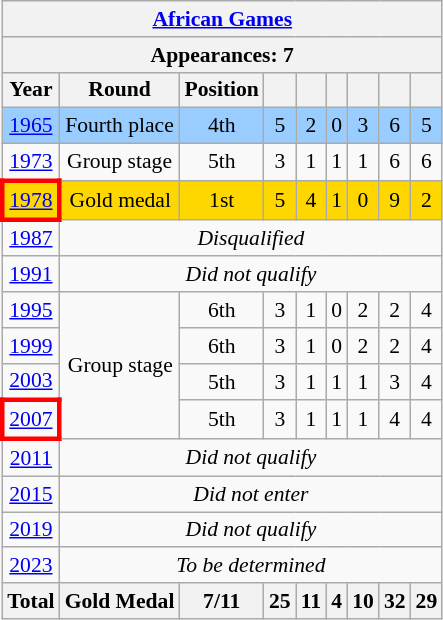<table class="wikitable" style="text-align: center;font-size:90%;">
<tr>
<th colspan=9><a href='#'>African Games</a></th>
</tr>
<tr>
<th colspan=9>Appearances: 7</th>
</tr>
<tr>
<th>Year</th>
<th>Round</th>
<th>Position</th>
<th></th>
<th></th>
<th></th>
<th></th>
<th></th>
<th></th>
</tr>
<tr bgcolor=#9acdff>
<td> <a href='#'>1965</a></td>
<td>Fourth place</td>
<td>4th</td>
<td>5</td>
<td>2</td>
<td>0</td>
<td>3</td>
<td>6</td>
<td>5</td>
</tr>
<tr>
<td> <a href='#'>1973</a></td>
<td>Group stage</td>
<td>5th</td>
<td>3</td>
<td>1</td>
<td>1</td>
<td>1</td>
<td>6</td>
<td>6</td>
</tr>
<tr bgcolor=gold>
<td style="border: 3px solid red"> <a href='#'>1978</a></td>
<td>Gold medal</td>
<td>1st</td>
<td>5</td>
<td>4</td>
<td>1</td>
<td>0</td>
<td>9</td>
<td>2</td>
</tr>
<tr>
<td> <a href='#'>1987</a></td>
<td colspan=8><em>Disqualified</em> </td>
</tr>
<tr>
<td> <a href='#'>1991</a></td>
<td colspan=8><em>Did not qualify</em></td>
</tr>
<tr>
<td> <a href='#'>1995</a></td>
<td rowspan=4>Group stage</td>
<td>6th</td>
<td>3</td>
<td>1</td>
<td>0</td>
<td>2</td>
<td>2</td>
<td>4</td>
</tr>
<tr>
<td> <a href='#'>1999</a></td>
<td>6th</td>
<td>3</td>
<td>1</td>
<td>0</td>
<td>2</td>
<td>2</td>
<td>4</td>
</tr>
<tr>
<td> <a href='#'>2003</a></td>
<td>5th</td>
<td>3</td>
<td>1</td>
<td>1</td>
<td>1</td>
<td>3</td>
<td>4</td>
</tr>
<tr>
<td style="border: 3px solid red"> <a href='#'>2007</a></td>
<td>5th</td>
<td>3</td>
<td>1</td>
<td>1</td>
<td>1</td>
<td>4</td>
<td>4</td>
</tr>
<tr>
<td> <a href='#'>2011</a></td>
<td colspan=8><em>Did not qualify</em></td>
</tr>
<tr>
<td> <a href='#'>2015</a></td>
<td colspan=8><em>Did not enter</em></td>
</tr>
<tr>
<td> <a href='#'>2019</a></td>
<td colspan=8><em>Did not qualify</em></td>
</tr>
<tr>
<td> <a href='#'>2023</a></td>
<td colspan=8 rowspan=1><em>To be determined</em></td>
</tr>
<tr>
<th>Total</th>
<th>Gold Medal</th>
<th>7/11</th>
<th>25</th>
<th>11</th>
<th>4</th>
<th>10</th>
<th>32</th>
<th>29</th>
</tr>
</table>
